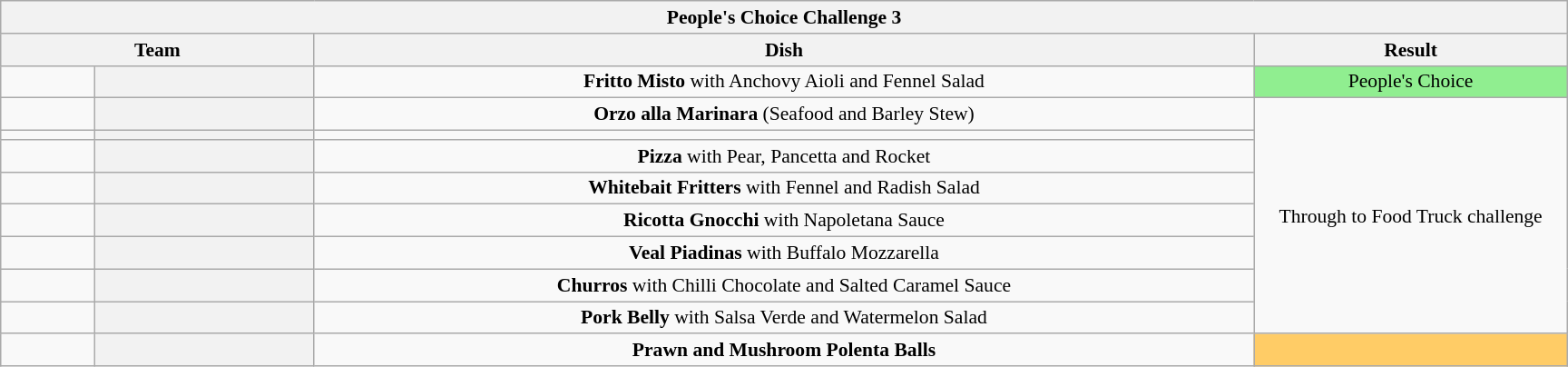<table class="wikitable plainrowheaders" style="margin:1em auto; text-align:center; font-size:90%; width:80em;">
<tr>
<th colspan="4" >People's Choice Challenge 3</th>
</tr>
<tr>
<th style="width:20%;" colspan="2">Team</th>
<th style="width:60%;">Dish</th>
<th style="width:20%;">Result</th>
</tr>
<tr>
<td></td>
<th style="width:14%;"></th>
<td><strong>Fritto Misto</strong> with Anchovy Aioli and Fennel Salad</td>
<td style="background:lightgreen">People's Choice</td>
</tr>
<tr>
<td></td>
<th></th>
<td><strong>Orzo alla Marinara</strong> (Seafood and Barley Stew)</td>
<td rowspan="8">Through to Food Truck challenge</td>
</tr>
<tr>
<td></td>
<th></th>
<td></td>
</tr>
<tr>
<td></td>
<th></th>
<td><strong>Pizza</strong> with Pear, Pancetta and Rocket</td>
</tr>
<tr>
<td></td>
<th></th>
<td><strong>Whitebait Fritters</strong> with Fennel and Radish Salad</td>
</tr>
<tr>
<td></td>
<th></th>
<td><strong>Ricotta Gnocchi</strong> with Napoletana Sauce</td>
</tr>
<tr>
<td></td>
<th></th>
<td><strong>Veal Piadinas</strong> with Buffalo Mozzarella</td>
</tr>
<tr>
<td></td>
<th></th>
<td><strong>Churros</strong> with Chilli Chocolate and Salted Caramel Sauce</td>
</tr>
<tr>
<td></td>
<th></th>
<td><strong>Pork Belly</strong> with Salsa Verde and Watermelon Salad</td>
</tr>
<tr>
<td></td>
<th></th>
<td><strong>Prawn and Mushroom Polenta Balls</strong></td>
<td style="background:#fc6;"></td>
</tr>
</table>
